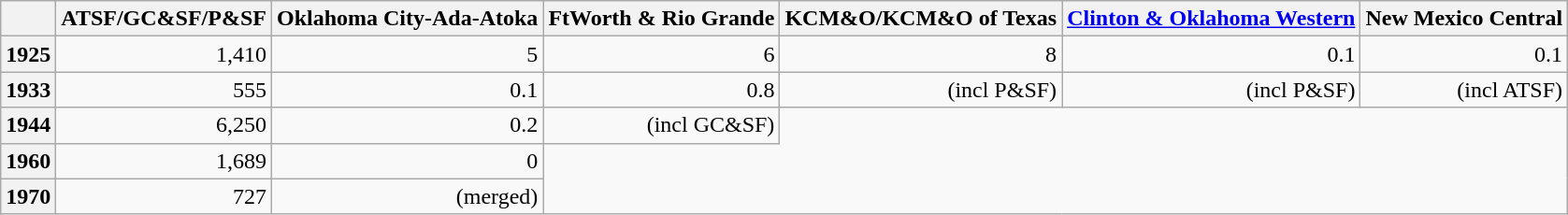<table class="wikitable">
<tr>
<th></th>
<th>ATSF/GC&SF/P&SF</th>
<th>Oklahoma City-Ada-Atoka</th>
<th>FtWorth & Rio Grande</th>
<th>KCM&O/KCM&O of Texas</th>
<th><a href='#'>Clinton & Oklahoma Western</a></th>
<th>New Mexico Central</th>
</tr>
<tr align="right">
<th scope="row">1925</th>
<td>1,410</td>
<td>5</td>
<td>6</td>
<td>8</td>
<td>0.1</td>
<td>0.1</td>
</tr>
<tr align="right">
<th scope="row">1933</th>
<td>555</td>
<td>0.1</td>
<td>0.8</td>
<td>(incl P&SF)</td>
<td>(incl P&SF)</td>
<td>(incl ATSF)</td>
</tr>
<tr align="right">
<th scope="row">1944</th>
<td>6,250</td>
<td>0.2</td>
<td>(incl GC&SF)</td>
</tr>
<tr align="right">
<th scope="row">1960</th>
<td>1,689</td>
<td>0</td>
</tr>
<tr align="right">
<th scope="row">1970</th>
<td>727</td>
<td>(merged)</td>
</tr>
</table>
